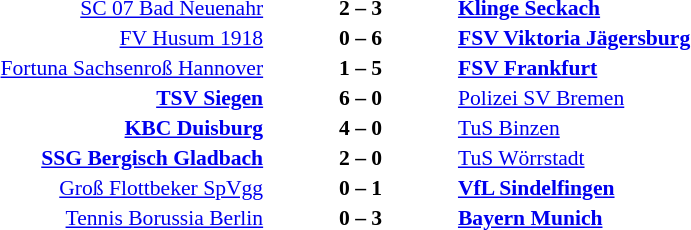<table width=100% cellspacing=1>
<tr>
<th width=25%></th>
<th width=10%></th>
<th width=25%></th>
<th></th>
</tr>
<tr style=font-size:90%>
<td align=right><a href='#'>SC 07 Bad Neuenahr</a></td>
<td align=center><strong>2 – 3</strong></td>
<td><strong><a href='#'>Klinge Seckach</a></strong></td>
</tr>
<tr style=font-size:90%>
<td align=right><a href='#'>FV Husum 1918</a></td>
<td align=center><strong>0 – 6</strong></td>
<td><strong><a href='#'>FSV Viktoria Jägersburg</a></strong></td>
</tr>
<tr style=font-size:90%>
<td align=right><a href='#'>Fortuna Sachsenroß Hannover</a></td>
<td align=center><strong>1 – 5</strong></td>
<td><strong><a href='#'>FSV Frankfurt</a></strong></td>
</tr>
<tr style=font-size:90%>
<td align=right><strong><a href='#'>TSV Siegen</a></strong></td>
<td align=center><strong>6 – 0</strong></td>
<td><a href='#'>Polizei SV Bremen</a></td>
</tr>
<tr style=font-size:90%>
<td align=right><strong><a href='#'>KBC Duisburg</a></strong></td>
<td align=center><strong>4 – 0</strong></td>
<td><a href='#'>TuS Binzen</a></td>
</tr>
<tr style=font-size:90%>
<td align=right><strong><a href='#'>SSG Bergisch Gladbach</a></strong></td>
<td align=center><strong>2 – 0</strong></td>
<td><a href='#'>TuS Wörrstadt</a></td>
</tr>
<tr style=font-size:90%>
<td align=right><a href='#'>Groß Flottbeker SpVgg</a></td>
<td align=center><strong>0 – 1</strong></td>
<td><strong><a href='#'>VfL Sindelfingen</a></strong></td>
</tr>
<tr style=font-size:90%>
<td align=right><a href='#'>Tennis Borussia Berlin</a></td>
<td align=center><strong>0 – 3</strong></td>
<td><strong><a href='#'>Bayern Munich</a></strong></td>
</tr>
</table>
